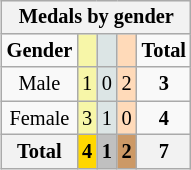<table class="wikitable" style="font-size:85%;float:right">
<tr bgcolor=EFEFEF>
<th colspan=5><strong>Medals by gender</strong></th>
</tr>
<tr align=center>
<td><strong>Gender</strong></td>
<td bgcolor=F7F6A8></td>
<td bgcolor=DCE5E5></td>
<td bgcolor=FFDAB9></td>
<td><strong>Total</strong></td>
</tr>
<tr align=center>
<td>Male</td>
<td bgcolor=F7F6A8>1</td>
<td bgcolor=DCE5E5>0</td>
<td bgcolor=FFDAB9>2</td>
<td><strong>3</strong></td>
</tr>
<tr align=center>
<td>Female</td>
<td bgcolor=F7F6A8>3</td>
<td bgcolor=DCE5E5>1</td>
<td bgcolor=FFDAB9>0</td>
<td><strong>4</strong></td>
</tr>
<tr align=center>
<th><strong>Total</strong></th>
<th style="background:gold"><strong>4</strong></th>
<th style="background:silver"><strong>1</strong></th>
<th style="background:#c96"><strong>2</strong></th>
<th><strong>7</strong></th>
</tr>
</table>
